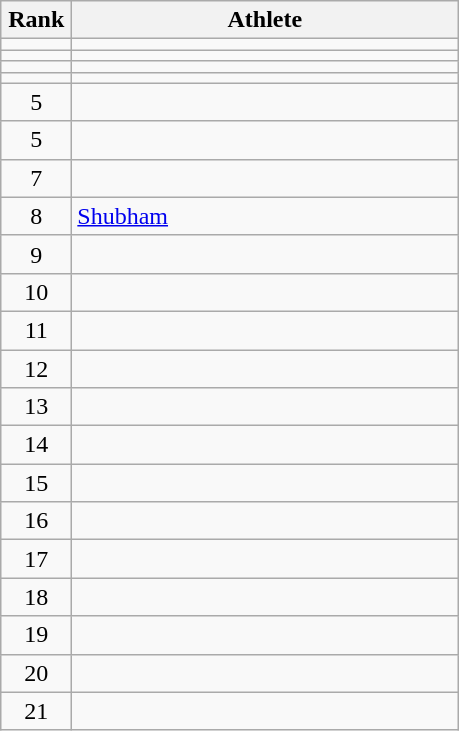<table class="wikitable" style="text-align: center;">
<tr>
<th width=40>Rank</th>
<th width=250>Athlete</th>
</tr>
<tr>
<td></td>
<td align="left"></td>
</tr>
<tr>
<td></td>
<td align="left"></td>
</tr>
<tr>
<td></td>
<td align="left"></td>
</tr>
<tr>
<td></td>
<td align="left"></td>
</tr>
<tr>
<td>5</td>
<td align="left"></td>
</tr>
<tr>
<td>5</td>
<td align="left"></td>
</tr>
<tr>
<td>7</td>
<td align="left"></td>
</tr>
<tr>
<td>8</td>
<td align="left"> <a href='#'>Shubham</a> </td>
</tr>
<tr>
<td>9</td>
<td align="left"></td>
</tr>
<tr>
<td>10</td>
<td align="left"></td>
</tr>
<tr>
<td>11</td>
<td align="left"></td>
</tr>
<tr>
<td>12</td>
<td align="left"></td>
</tr>
<tr>
<td>13</td>
<td align="left"></td>
</tr>
<tr>
<td>14</td>
<td align="left"></td>
</tr>
<tr>
<td>15</td>
<td align="left"></td>
</tr>
<tr>
<td>16</td>
<td align="left"></td>
</tr>
<tr>
<td>17</td>
<td align="left"></td>
</tr>
<tr>
<td>18</td>
<td align="left"></td>
</tr>
<tr>
<td>19</td>
<td align="left"></td>
</tr>
<tr>
<td>20</td>
<td align="left"></td>
</tr>
<tr>
<td>21</td>
<td align="left"></td>
</tr>
</table>
